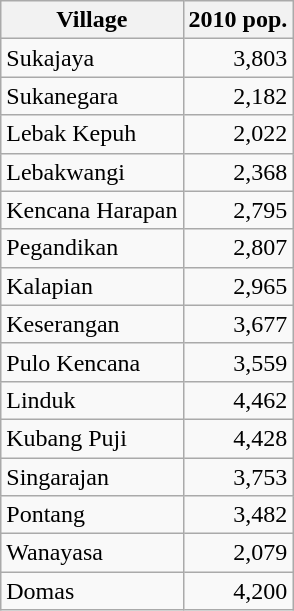<table class=wikitable>
<tr>
<th>Village</th>
<th>2010 pop.</th>
</tr>
<tr>
<td>Sukajaya</td>
<td style="text-align:right;">3,803</td>
</tr>
<tr>
<td>Sukanegara</td>
<td style="text-align:right;">2,182</td>
</tr>
<tr>
<td>Lebak Kepuh</td>
<td style="text-align:right;">2,022</td>
</tr>
<tr>
<td>Lebakwangi</td>
<td style="text-align:right;">2,368</td>
</tr>
<tr>
<td>Kencana Harapan</td>
<td style="text-align:right;">2,795</td>
</tr>
<tr>
<td>Pegandikan</td>
<td style="text-align:right;">2,807</td>
</tr>
<tr>
<td>Kalapian</td>
<td style="text-align:right;">2,965</td>
</tr>
<tr>
<td>Keserangan</td>
<td style="text-align:right;">3,677</td>
</tr>
<tr>
<td>Pulo Kencana</td>
<td style="text-align:right;">3,559</td>
</tr>
<tr>
<td>Linduk</td>
<td style="text-align:right;">4,462</td>
</tr>
<tr>
<td>Kubang Puji</td>
<td style="text-align:right;">4,428</td>
</tr>
<tr>
<td>Singarajan</td>
<td style="text-align:right;">3,753</td>
</tr>
<tr>
<td>Pontang</td>
<td style="text-align:right;">3,482</td>
</tr>
<tr>
<td>Wanayasa</td>
<td style="text-align:right;">2,079</td>
</tr>
<tr>
<td>Domas</td>
<td style="text-align:right;">4,200</td>
</tr>
</table>
